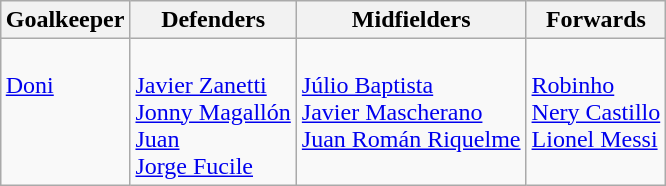<table class="wikitable" style="mArgin: 0 auto;">
<tr>
<th>Goalkeeper</th>
<th>Defenders</th>
<th>Midfielders</th>
<th>Forwards</th>
</tr>
<tr>
<td valign=top><br> <a href='#'>Doni</a></td>
<td valign=top><br> <a href='#'>Javier Zanetti</a><br>
 <a href='#'>Jonny Magallón</a><br>
 <a href='#'>Juan</a><br>
 <a href='#'>Jorge Fucile</a></td>
<td valign=top><br> <a href='#'>Júlio Baptista</a><br>
 <a href='#'>Javier Mascherano</a><br>
 <a href='#'>Juan Román Riquelme</a></td>
<td valign=top><br> <a href='#'>Robinho</a><br>
 <a href='#'>Nery Castillo</a><br>
 <a href='#'>Lionel Messi</a></td>
</tr>
</table>
